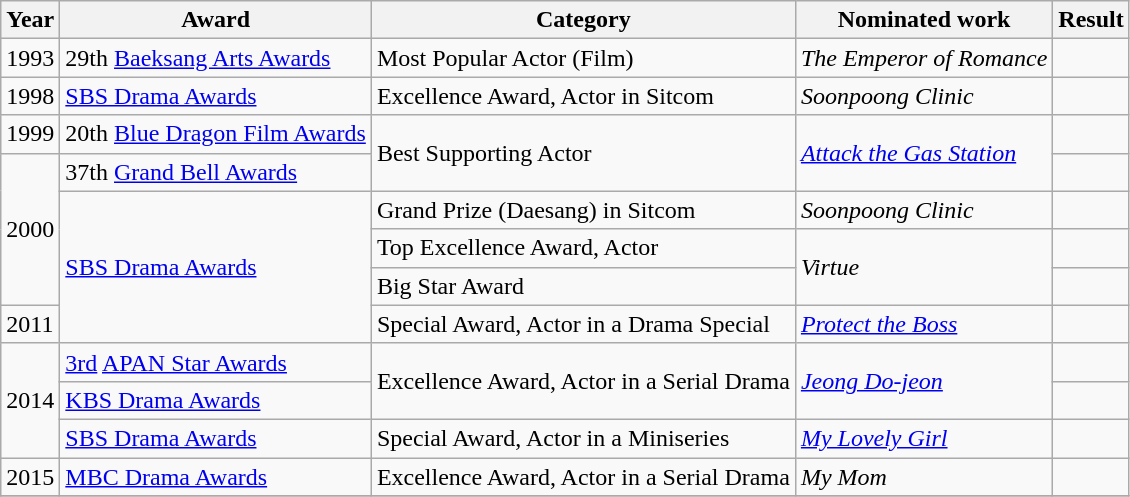<table class=wikitable>
<tr>
<th>Year</th>
<th>Award</th>
<th>Category</th>
<th>Nominated work</th>
<th>Result</th>
</tr>
<tr>
<td>1993</td>
<td>29th <a href='#'>Baeksang Arts Awards</a></td>
<td>Most Popular Actor (Film)</td>
<td><em>The Emperor of Romance</em></td>
<td></td>
</tr>
<tr>
<td>1998</td>
<td><a href='#'>SBS Drama Awards</a></td>
<td>Excellence Award, Actor in Sitcom</td>
<td><em>Soonpoong Clinic</em></td>
<td></td>
</tr>
<tr>
<td>1999</td>
<td>20th <a href='#'>Blue Dragon Film Awards</a></td>
<td rowspan="2">Best Supporting Actor</td>
<td rowspan=2><em><a href='#'>Attack the Gas Station</a></em></td>
<td></td>
</tr>
<tr>
<td rowspan=4>2000</td>
<td>37th <a href='#'>Grand Bell Awards</a></td>
<td></td>
</tr>
<tr>
<td rowspan="4"><a href='#'>SBS Drama Awards</a></td>
<td>Grand Prize (Daesang) in Sitcom</td>
<td><em>Soonpoong Clinic</em></td>
<td></td>
</tr>
<tr>
<td>Top Excellence Award, Actor</td>
<td rowspan=2><em>Virtue</em></td>
<td></td>
</tr>
<tr>
<td>Big Star Award</td>
<td></td>
</tr>
<tr>
<td>2011</td>
<td>Special Award, Actor in a Drama Special</td>
<td><em><a href='#'>Protect the Boss</a></em></td>
<td></td>
</tr>
<tr>
<td rowspan=3>2014</td>
<td><a href='#'>3rd</a> <a href='#'>APAN Star Awards</a></td>
<td rowspan="2">Excellence Award, Actor in a Serial Drama</td>
<td rowspan=2><em><a href='#'>Jeong Do-jeon</a></em></td>
<td></td>
</tr>
<tr>
<td><a href='#'>KBS Drama Awards</a></td>
<td></td>
</tr>
<tr>
<td><a href='#'>SBS Drama Awards</a></td>
<td>Special Award, Actor in a Miniseries</td>
<td><em><a href='#'>My Lovely Girl</a></em></td>
<td></td>
</tr>
<tr>
<td>2015</td>
<td><a href='#'>MBC Drama Awards</a></td>
<td>Excellence Award, Actor in a Serial Drama</td>
<td><em>My Mom</em></td>
<td></td>
</tr>
<tr>
</tr>
</table>
